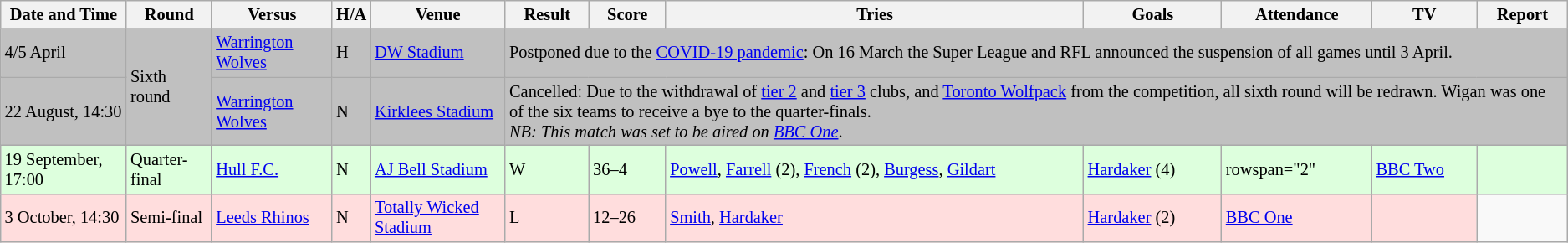<table class="wikitable" style="font-size:85%;">
<tr>
<th>Date and Time</th>
<th>Round</th>
<th>Versus</th>
<th>H/A</th>
<th>Venue</th>
<th>Result</th>
<th>Score</th>
<th>Tries</th>
<th>Goals</th>
<th>Attendance</th>
<th>TV</th>
<th>Report</th>
</tr>
<tr style="background:#c0c0c0;">
<td>4/5 April</td>
<td rowspan="2">Sixth round</td>
<td><a href='#'>Warrington Wolves</a></td>
<td>H</td>
<td><a href='#'>DW Stadium</a></td>
<td colspan="7">Postponed due to the <a href='#'>COVID-19 pandemic</a>: On 16 March the Super League and RFL announced the suspension of all games until 3 April.</td>
</tr>
<tr style="background:#c0c0c0;">
<td>22 August, 14:30</td>
<td> <a href='#'>Warrington Wolves</a></td>
<td>N</td>
<td><a href='#'>Kirklees Stadium</a></td>
<td colspan="7">Cancelled: Due to the withdrawal of <a href='#'>tier 2</a> and <a href='#'>tier 3</a> clubs, and <a href='#'>Toronto Wolfpack</a> from the competition, all sixth round will be redrawn. Wigan was one of the six teams to receive a bye to the quarter-finals.<br><em>NB: This match was set to be aired on <a href='#'>BBC One</a></em>.</td>
</tr>
<tr style="background:#ddffdd;">
<td>19 September, 17:00</td>
<td>Quarter-final</td>
<td> <a href='#'>Hull F.C.</a></td>
<td>N</td>
<td><a href='#'>AJ Bell Stadium</a></td>
<td>W</td>
<td>36–4</td>
<td><a href='#'>Powell</a>, <a href='#'>Farrell</a> (2), <a href='#'>French</a> (2), <a href='#'>Burgess</a>, <a href='#'>Gildart</a></td>
<td><a href='#'>Hardaker</a> (4)</td>
<td>rowspan="2"</td>
<td><a href='#'>BBC Two</a></td>
<td></td>
</tr>
<tr style="background:#ffdddd;">
<td>3 October, 14:30</td>
<td>Semi-final</td>
<td> <a href='#'>Leeds Rhinos</a></td>
<td>N</td>
<td><a href='#'>Totally Wicked Stadium</a></td>
<td>L</td>
<td>12–26</td>
<td><a href='#'>Smith</a>, <a href='#'>Hardaker</a></td>
<td><a href='#'>Hardaker</a> (2)</td>
<td><a href='#'>BBC One</a></td>
<td></td>
</tr>
</table>
